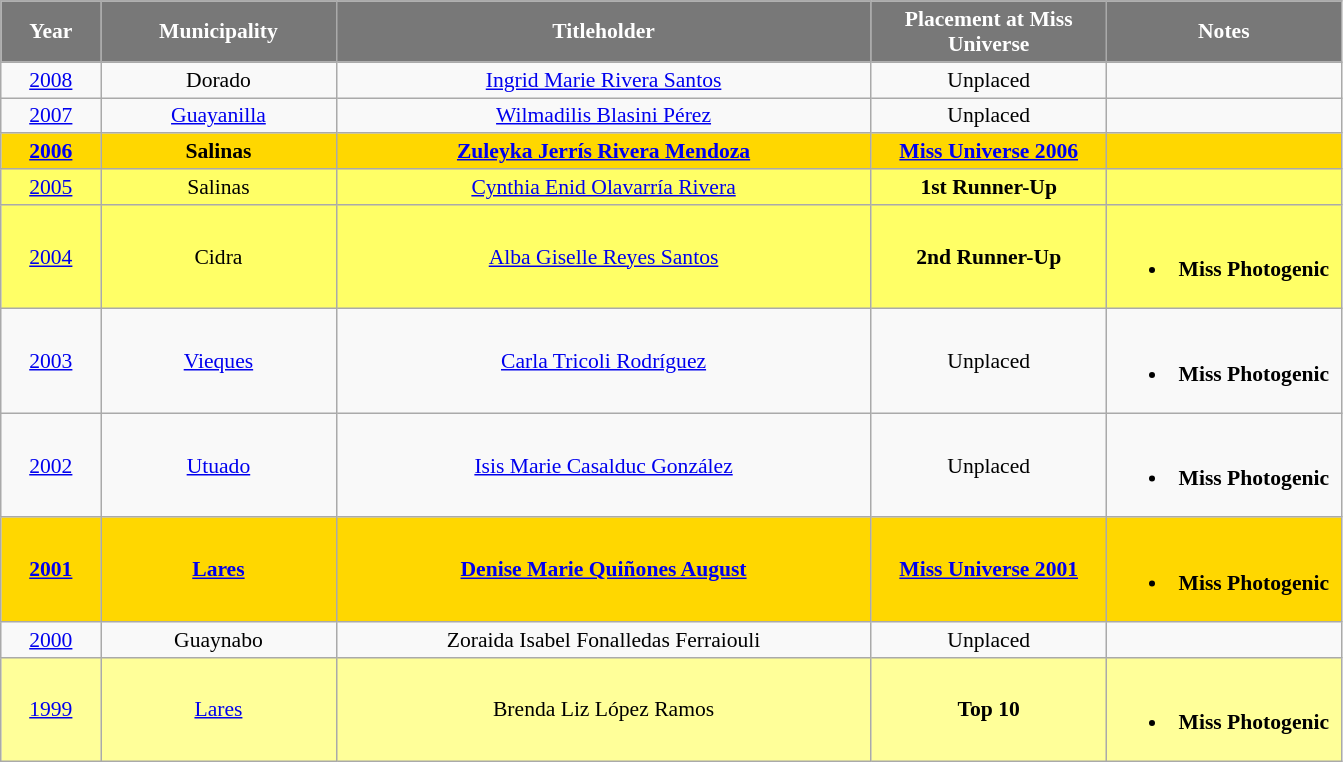<table class="wikitable" style="font-size: 90%; text-align:center">
<tr>
<th width="60" style="background-color:#787878;color:#FFFFFF;">Year</th>
<th width="150" style="background-color:#787878;color:#FFFFFF;">Municipality</th>
<th width="350" style="background-color:#787878;color:#FFFFFF;">Titleholder</th>
<th width="150" style="background-color:#787878;color:#FFFFFF;">Placement at Miss Universe</th>
<th width="150" style="background-color:#787878;color:#FFFFFF;">Notes</th>
</tr>
<tr>
<td><a href='#'>2008</a></td>
<td>Dorado</td>
<td><a href='#'>Ingrid Marie Rivera Santos</a></td>
<td>Unplaced</td>
<td></td>
</tr>
<tr>
<td><a href='#'>2007</a></td>
<td><a href='#'>Guayanilla</a></td>
<td><a href='#'>Wilmadilis Blasini Pérez</a></td>
<td>Unplaced</td>
<td></td>
</tr>
<tr style="background-color:gold; font-weight: bold">
<td><a href='#'>2006</a></td>
<td>Salinas</td>
<td><a href='#'>Zuleyka Jerrís Rivera Mendoza</a></td>
<td><a href='#'>Miss Universe 2006</a></td>
<td></td>
</tr>
<tr style="background-color:#FFFF66" font-weight: bold">
<td><a href='#'>2005</a></td>
<td>Salinas</td>
<td><a href='#'>Cynthia Enid Olavarría Rivera</a></td>
<td><strong>1st Runner-Up</strong></td>
<td></td>
</tr>
<tr style="background-color:#FFFF66" font-weight: bold">
<td><a href='#'>2004</a></td>
<td>Cidra</td>
<td><a href='#'>Alba Giselle Reyes Santos</a></td>
<td><strong>2nd Runner-Up</strong></td>
<td><br><ul><li><strong>Miss Photogenic</strong></li></ul></td>
</tr>
<tr>
<td><a href='#'>2003</a></td>
<td><a href='#'>Vieques</a></td>
<td><a href='#'>Carla Tricoli Rodríguez</a></td>
<td>Unplaced</td>
<td><br><ul><li><strong>Miss Photogenic</strong></li></ul></td>
</tr>
<tr>
<td><a href='#'>2002</a></td>
<td><a href='#'>Utuado</a></td>
<td><a href='#'>Isis Marie Casalduc González</a></td>
<td>Unplaced</td>
<td><br><ul><li><strong>Miss Photogenic</strong></li></ul></td>
</tr>
<tr style="background-color:gold; font-weight: bold">
<td><a href='#'>2001</a></td>
<td><a href='#'>Lares</a></td>
<td><a href='#'>Denise Marie Quiñones August</a></td>
<td><a href='#'>Miss Universe 2001</a></td>
<td><br><ul><li><strong>Miss Photogenic</strong></li></ul></td>
</tr>
<tr>
<td><a href='#'>2000</a></td>
<td>Guaynabo</td>
<td>Zoraida Isabel Fonalledas Ferraiouli</td>
<td>Unplaced</td>
<td></td>
</tr>
<tr style="background-color:#FFFF99" font-weight: bold">
<td><a href='#'>1999</a></td>
<td><a href='#'>Lares</a></td>
<td>Brenda Liz López Ramos</td>
<td><strong>Top 10</strong></td>
<td><br><ul><li><strong>Miss Photogenic</strong></li></ul></td>
</tr>
</table>
